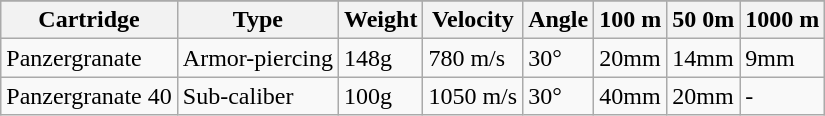<table class="wikitable">
<tr>
</tr>
<tr>
<th scope="col">Cartridge</th>
<th scope="col">Type</th>
<th scope="col">Weight</th>
<th scope="col">Velocity</th>
<th scope="col">Angle</th>
<th scope="col">100 m</th>
<th scope="col">50 0m</th>
<th scope="col">1000 m</th>
</tr>
<tr>
<td>Panzergranate</td>
<td>Armor-piercing</td>
<td>148g</td>
<td>780 m/s</td>
<td>30°</td>
<td>20mm</td>
<td>14mm</td>
<td>9mm</td>
</tr>
<tr>
<td>Panzergranate 40</td>
<td>Sub-caliber</td>
<td>100g</td>
<td>1050 m/s</td>
<td>30°</td>
<td>40mm</td>
<td>20mm</td>
<td>-</td>
</tr>
</table>
